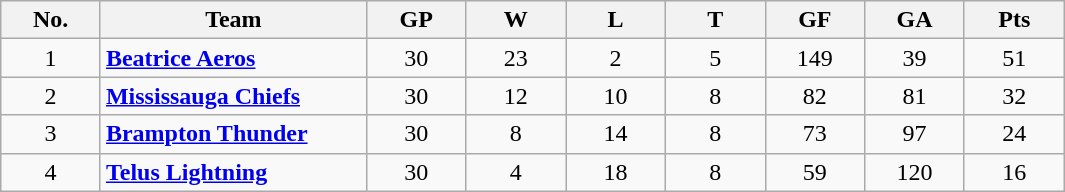<table class="wikitable sortable">
<tr>
<th bgcolor="#DDDDFF" width="7.5%" title="Division rank">No.</th>
<th bgcolor="#DDDDFF" width="20%">Team</th>
<th bgcolor="#DDDDFF" width="7.5%" title="Games played" class="unsortable">GP</th>
<th bgcolor="#DDDDFF" width="7.5%" title="Wins">W</th>
<th bgcolor="#DDDDFF" width="7.5%" title="Losses">L</th>
<th bgcolor="#DDDDFF" width="7.5%" title="Ties">T</th>
<th bgcolor="#DDDDFF" width="7.5%" title="Goals for">GF</th>
<th bgcolor="#DDDDFF" width="7.5%" title="Goals against">GA</th>
<th bgcolor="#DDDDFF" width="7.5%" title="Points">Pts</th>
</tr>
<tr align=center>
<td>1</td>
<td align=left><strong><a href='#'>Beatrice Aeros</a></strong></td>
<td>30</td>
<td>23</td>
<td>2</td>
<td>5</td>
<td>149</td>
<td>39</td>
<td>51</td>
</tr>
<tr align=center>
<td>2</td>
<td align=left><strong><a href='#'>Mississauga Chiefs</a></strong></td>
<td>30</td>
<td>12</td>
<td>10</td>
<td>8</td>
<td>82</td>
<td>81</td>
<td>32</td>
</tr>
<tr align=center>
<td>3</td>
<td align=left><strong><a href='#'>Brampton Thunder</a></strong></td>
<td>30</td>
<td>8</td>
<td>14</td>
<td>8</td>
<td>73</td>
<td>97</td>
<td>24</td>
</tr>
<tr align=center>
<td>4</td>
<td align=left><strong><a href='#'>Telus Lightning</a></strong></td>
<td>30</td>
<td>4</td>
<td>18</td>
<td>8</td>
<td>59</td>
<td>120</td>
<td>16</td>
</tr>
</table>
